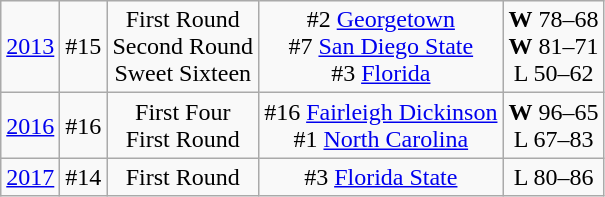<table class="wikitable">
<tr align="center">
<td><a href='#'>2013</a></td>
<td>#15</td>
<td>First Round<br>Second Round<br>Sweet Sixteen</td>
<td>#2 <a href='#'>Georgetown</a><br>#7 <a href='#'>San Diego State</a><br>#3 <a href='#'>Florida</a></td>
<td><strong>W</strong> 78–68<br><strong>W</strong> 81–71<br>L 50–62</td>
</tr>
<tr align="center">
<td><a href='#'>2016</a></td>
<td>#16</td>
<td>First Four <br> First Round</td>
<td>#16 <a href='#'>Fairleigh Dickinson</a> <br>#1 <a href='#'>North Carolina</a></td>
<td><strong>W</strong> 96–65<br>L 67–83</td>
</tr>
<tr align="center">
<td><a href='#'>2017</a></td>
<td>#14</td>
<td>First Round</td>
<td>#3 <a href='#'>Florida State</a></td>
<td>L 80–86</td>
</tr>
</table>
